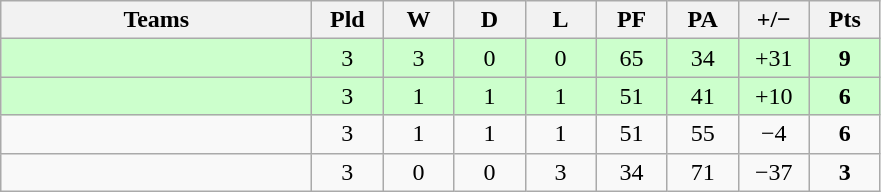<table class="wikitable" style="text-align: center;">
<tr>
<th width="200">Teams</th>
<th width="40">Pld</th>
<th width="40">W</th>
<th width="40">D</th>
<th width="40">L</th>
<th width="40">PF</th>
<th width="40">PA</th>
<th width="40">+/−</th>
<th width="40">Pts</th>
</tr>
<tr bgcolor=ccffcc>
<td align=left></td>
<td>3</td>
<td>3</td>
<td>0</td>
<td>0</td>
<td>65</td>
<td>34</td>
<td>+31</td>
<td><strong>9</strong></td>
</tr>
<tr bgcolor=ccffcc>
<td align=left></td>
<td>3</td>
<td>1</td>
<td>1</td>
<td>1</td>
<td>51</td>
<td>41</td>
<td>+10</td>
<td><strong>6</strong></td>
</tr>
<tr>
<td align=left></td>
<td>3</td>
<td>1</td>
<td>1</td>
<td>1</td>
<td>51</td>
<td>55</td>
<td>−4</td>
<td><strong>6</strong></td>
</tr>
<tr>
<td align=left></td>
<td>3</td>
<td>0</td>
<td>0</td>
<td>3</td>
<td>34</td>
<td>71</td>
<td>−37</td>
<td><strong>3</strong></td>
</tr>
</table>
